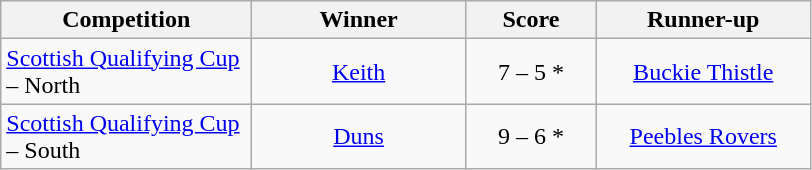<table class="wikitable" style="text-align: center;">
<tr>
<th width=160>Competition</th>
<th width=135>Winner</th>
<th width=80>Score</th>
<th width=135>Runner-up</th>
</tr>
<tr>
<td align=left><a href='#'>Scottish Qualifying Cup</a> – North</td>
<td><a href='#'>Keith</a></td>
<td>7 – 5 *</td>
<td><a href='#'>Buckie Thistle</a></td>
</tr>
<tr>
<td align=left><a href='#'>Scottish Qualifying Cup</a> – South</td>
<td><a href='#'>Duns</a></td>
<td>9 – 6 *</td>
<td><a href='#'>Peebles Rovers</a></td>
</tr>
</table>
